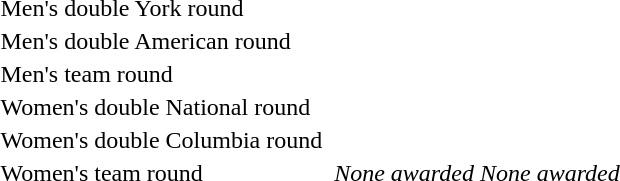<table>
<tr>
<td>Men's double York round <br> </td>
<td></td>
<td></td>
<td></td>
</tr>
<tr>
<td>Men's double American round <br> </td>
<td></td>
<td></td>
<td></td>
</tr>
<tr>
<td>Men's team round <br> </td>
<td><br></td>
<td><br></td>
<td><br></td>
</tr>
<tr>
<td>Women's double National round <br> </td>
<td></td>
<td></td>
<td></td>
</tr>
<tr>
<td>Women's double Columbia round <br> </td>
<td></td>
<td></td>
<td></td>
</tr>
<tr>
<td>Women's team round <br> </td>
<td><br></td>
<td align=center><em>None awarded</em></td>
<td align=center><em>None awarded</em></td>
</tr>
</table>
